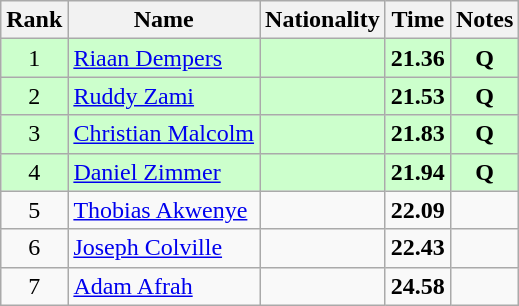<table class="wikitable sortable" style="text-align:center">
<tr>
<th>Rank</th>
<th>Name</th>
<th>Nationality</th>
<th>Time</th>
<th>Notes</th>
</tr>
<tr bgcolor=ccffcc>
<td>1</td>
<td align=left><a href='#'>Riaan Dempers</a></td>
<td align=left></td>
<td><strong>21.36</strong></td>
<td><strong>Q</strong></td>
</tr>
<tr bgcolor=ccffcc>
<td>2</td>
<td align=left><a href='#'>Ruddy Zami</a></td>
<td align=left></td>
<td><strong>21.53</strong></td>
<td><strong>Q</strong></td>
</tr>
<tr bgcolor=ccffcc>
<td>3</td>
<td align=left><a href='#'>Christian Malcolm</a></td>
<td align=left></td>
<td><strong>21.83</strong></td>
<td><strong>Q</strong></td>
</tr>
<tr bgcolor=ccffcc>
<td>4</td>
<td align=left><a href='#'>Daniel Zimmer</a></td>
<td align=left></td>
<td><strong>21.94</strong></td>
<td><strong>Q</strong></td>
</tr>
<tr>
<td>5</td>
<td align=left><a href='#'>Thobias Akwenye</a></td>
<td align=left></td>
<td><strong>22.09</strong></td>
<td></td>
</tr>
<tr>
<td>6</td>
<td align=left><a href='#'>Joseph Colville</a></td>
<td align=left></td>
<td><strong>22.43</strong></td>
<td></td>
</tr>
<tr>
<td>7</td>
<td align=left><a href='#'>Adam Afrah</a></td>
<td align=left></td>
<td><strong>24.58</strong></td>
<td></td>
</tr>
</table>
